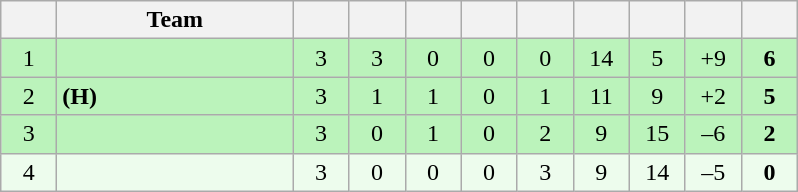<table class="wikitable" style="text-align: center; font-size: 100%;">
<tr>
<th width="30"></th>
<th width="150">Team</th>
<th width="30"></th>
<th width="30"></th>
<th width="30"></th>
<th width="30"></th>
<th width="30"></th>
<th width="30"></th>
<th width="30"></th>
<th width="30"></th>
<th width="30"></th>
</tr>
<tr style="background-color: #bbf3bb">
<td>1</td>
<td align="left"></td>
<td>3</td>
<td>3</td>
<td>0</td>
<td>0</td>
<td>0</td>
<td>14</td>
<td>5</td>
<td>+9</td>
<td><strong>6</strong></td>
</tr>
<tr style="background-color: #bbf3bb">
<td>2</td>
<td align="left"> <strong>(H)</strong></td>
<td>3</td>
<td>1</td>
<td>1</td>
<td>0</td>
<td>1</td>
<td>11</td>
<td>9</td>
<td>+2</td>
<td><strong>5</strong></td>
</tr>
<tr style="background-color: #bbf3bb">
<td>3</td>
<td align="left"></td>
<td>3</td>
<td>0</td>
<td>1</td>
<td>0</td>
<td>2</td>
<td>9</td>
<td>15</td>
<td>–6</td>
<td><strong>2</strong></td>
</tr>
<tr style="background-color: #edfced">
<td>4</td>
<td align="left"></td>
<td>3</td>
<td>0</td>
<td>0</td>
<td>0</td>
<td>3</td>
<td>9</td>
<td>14</td>
<td>–5</td>
<td><strong>0</strong></td>
</tr>
</table>
